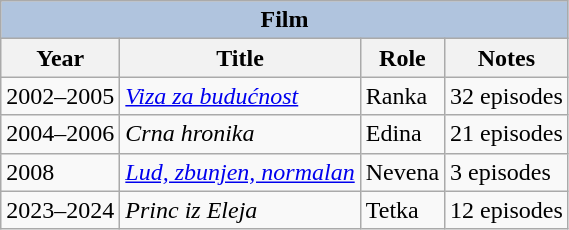<table class="wikitable">
<tr>
<th colspan="4" style="background: LightSteelBlue;">Film</th>
</tr>
<tr>
<th>Year</th>
<th>Title</th>
<th>Role</th>
<th>Notes</th>
</tr>
<tr>
<td>2002–2005</td>
<td><em><a href='#'>Viza za budućnost</a></em></td>
<td>Ranka</td>
<td>32 episodes</td>
</tr>
<tr>
<td>2004–2006</td>
<td><em>Crna hronika</em></td>
<td>Edina</td>
<td>21 episodes</td>
</tr>
<tr>
<td>2008</td>
<td><em><a href='#'>Lud, zbunjen, normalan</a></em></td>
<td>Nevena</td>
<td>3 episodes</td>
</tr>
<tr>
<td>2023–2024</td>
<td><em>Princ iz Eleja</em></td>
<td>Tetka</td>
<td>12 episodes</td>
</tr>
</table>
